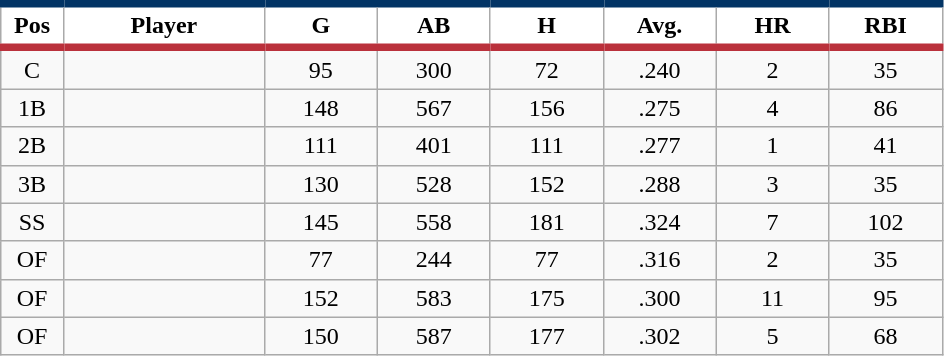<table class="wikitable sortable">
<tr>
<th style="background:#FFFFFF; border-top:#023465 5px solid; border-bottom:#ba313c 5px solid;" width="5%">Pos</th>
<th style="background:#FFFFFF; border-top:#023465 5px solid; border-bottom:#ba313c 5px solid;" width="16%">Player</th>
<th style="background:#FFFFFF; border-top:#023465 5px solid; border-bottom:#ba313c 5px solid;" width="9%">G</th>
<th style="background:#FFFFFF; border-top:#023465 5px solid; border-bottom:#ba313c 5px solid;" width="9%">AB</th>
<th style="background:#FFFFFF; border-top:#023465 5px solid; border-bottom:#ba313c 5px solid;" width="9%">H</th>
<th style="background:#FFFFFF; border-top:#023465 5px solid; border-bottom:#ba313c 5px solid;" width="9%">Avg.</th>
<th style="background:#FFFFFF; border-top:#023465 5px solid; border-bottom:#ba313c 5px solid;" width="9%">HR</th>
<th style="background:#FFFFFF; border-top:#023465 5px solid; border-bottom:#ba313c 5px solid;" width="9%">RBI</th>
</tr>
<tr align="center">
<td>C</td>
<td></td>
<td>95</td>
<td>300</td>
<td>72</td>
<td>.240</td>
<td>2</td>
<td>35</td>
</tr>
<tr align="center">
<td>1B</td>
<td></td>
<td>148</td>
<td>567</td>
<td>156</td>
<td>.275</td>
<td>4</td>
<td>86</td>
</tr>
<tr align="center">
<td>2B</td>
<td></td>
<td>111</td>
<td>401</td>
<td>111</td>
<td>.277</td>
<td>1</td>
<td>41</td>
</tr>
<tr align="center">
<td>3B</td>
<td></td>
<td>130</td>
<td>528</td>
<td>152</td>
<td>.288</td>
<td>3</td>
<td>35</td>
</tr>
<tr align="center">
<td>SS</td>
<td></td>
<td>145</td>
<td>558</td>
<td>181</td>
<td>.324</td>
<td>7</td>
<td>102</td>
</tr>
<tr align="center">
<td>OF</td>
<td></td>
<td>77</td>
<td>244</td>
<td>77</td>
<td>.316</td>
<td>2</td>
<td>35</td>
</tr>
<tr align="center">
<td>OF</td>
<td></td>
<td>152</td>
<td>583</td>
<td>175</td>
<td>.300</td>
<td>11</td>
<td>95</td>
</tr>
<tr align="center">
<td>OF</td>
<td></td>
<td>150</td>
<td>587</td>
<td>177</td>
<td>.302</td>
<td>5</td>
<td>68</td>
</tr>
</table>
